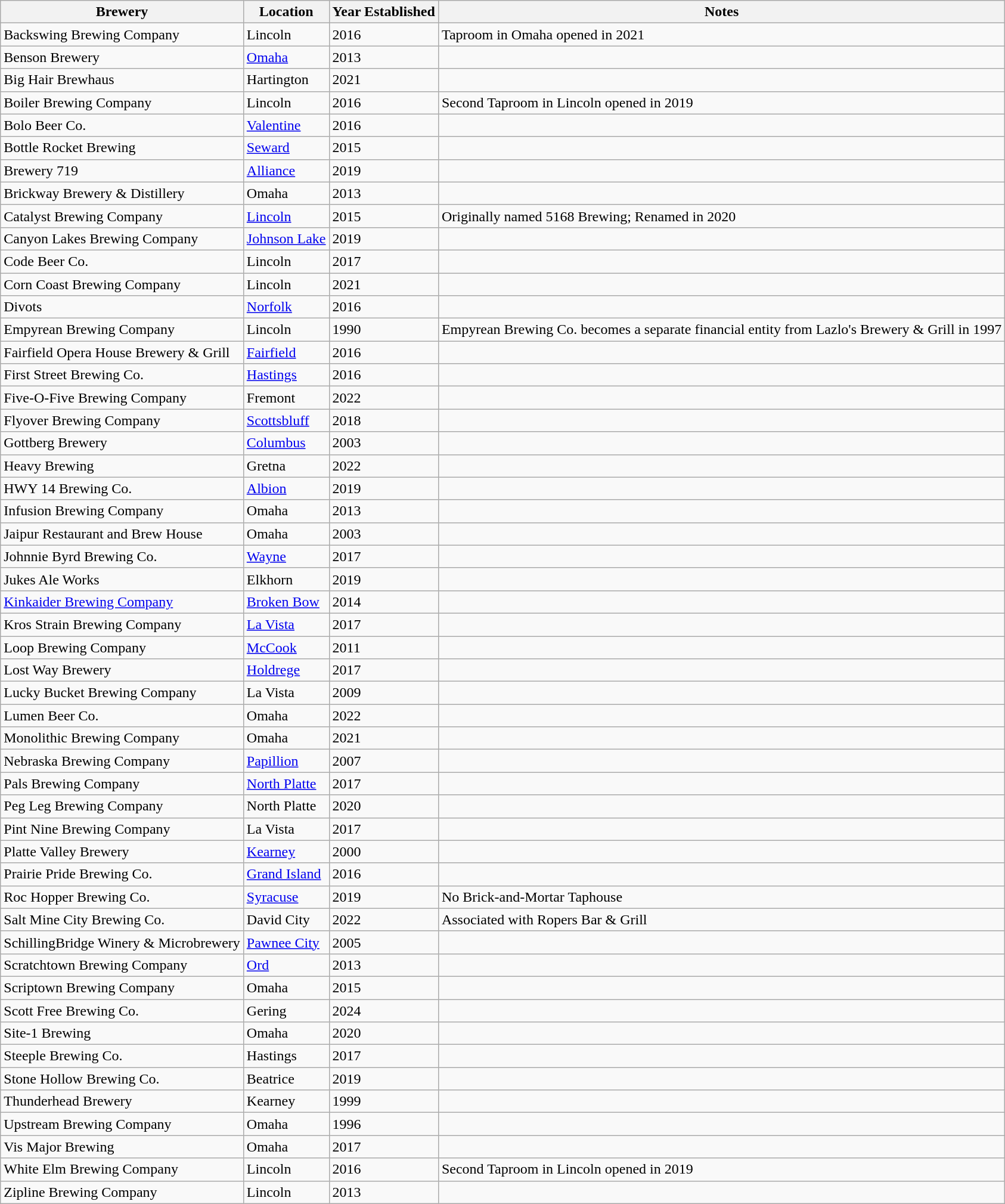<table class="wikitable sortable" border="1">
<tr>
<th scope="col">Brewery</th>
<th scope="col">Location</th>
<th>Year Established</th>
<th>Notes</th>
</tr>
<tr>
<td>Backswing Brewing Company</td>
<td>Lincoln</td>
<td>2016</td>
<td>Taproom in Omaha opened in 2021</td>
</tr>
<tr>
<td>Benson Brewery</td>
<td><a href='#'>Omaha</a></td>
<td>2013</td>
<td></td>
</tr>
<tr>
<td>Big Hair Brewhaus</td>
<td>Hartington</td>
<td>2021</td>
<td></td>
</tr>
<tr>
<td>Boiler Brewing Company</td>
<td>Lincoln</td>
<td>2016</td>
<td>Second Taproom in Lincoln opened in 2019</td>
</tr>
<tr>
<td>Bolo Beer Co.</td>
<td><a href='#'>Valentine</a></td>
<td>2016</td>
<td></td>
</tr>
<tr>
<td>Bottle Rocket Brewing</td>
<td><a href='#'>Seward</a></td>
<td>2015</td>
<td></td>
</tr>
<tr>
<td>Brewery 719</td>
<td><a href='#'>Alliance</a></td>
<td>2019</td>
<td></td>
</tr>
<tr>
<td>Brickway Brewery & Distillery</td>
<td>Omaha</td>
<td>2013</td>
<td></td>
</tr>
<tr>
<td>Catalyst Brewing Company</td>
<td><a href='#'>Lincoln</a></td>
<td>2015</td>
<td>Originally named 5168 Brewing; Renamed in 2020</td>
</tr>
<tr>
<td>Canyon Lakes Brewing Company</td>
<td><a href='#'>Johnson Lake</a></td>
<td>2019</td>
<td></td>
</tr>
<tr>
<td>Code Beer Co.</td>
<td>Lincoln</td>
<td>2017</td>
<td></td>
</tr>
<tr>
<td>Corn Coast Brewing Company</td>
<td>Lincoln</td>
<td>2021</td>
<td></td>
</tr>
<tr>
<td>Divots</td>
<td><a href='#'>Norfolk</a></td>
<td>2016</td>
<td></td>
</tr>
<tr>
<td>Empyrean Brewing Company</td>
<td>Lincoln</td>
<td>1990</td>
<td>Empyrean Brewing Co. becomes a separate financial entity from Lazlo's Brewery & Grill in 1997</td>
</tr>
<tr>
<td>Fairfield Opera House Brewery & Grill</td>
<td><a href='#'>Fairfield</a></td>
<td>2016</td>
<td></td>
</tr>
<tr>
<td>First Street Brewing Co.</td>
<td><a href='#'>Hastings</a></td>
<td>2016</td>
<td></td>
</tr>
<tr>
<td>Five-O-Five Brewing Company</td>
<td>Fremont</td>
<td>2022</td>
<td></td>
</tr>
<tr>
<td>Flyover Brewing Company</td>
<td><a href='#'>Scottsbluff</a></td>
<td>2018</td>
<td></td>
</tr>
<tr>
<td>Gottberg Brewery</td>
<td><a href='#'>Columbus</a></td>
<td>2003</td>
<td></td>
</tr>
<tr>
<td>Heavy Brewing</td>
<td>Gretna</td>
<td>2022</td>
<td></td>
</tr>
<tr>
<td>HWY 14 Brewing Co.</td>
<td><a href='#'>Albion</a></td>
<td>2019</td>
<td></td>
</tr>
<tr>
<td>Infusion Brewing Company</td>
<td>Omaha</td>
<td>2013</td>
<td></td>
</tr>
<tr>
<td>Jaipur Restaurant and Brew House</td>
<td>Omaha</td>
<td>2003</td>
<td></td>
</tr>
<tr>
<td>Johnnie Byrd Brewing Co.</td>
<td><a href='#'>Wayne</a></td>
<td>2017</td>
<td></td>
</tr>
<tr>
<td>Jukes Ale Works</td>
<td>Elkhorn</td>
<td>2019</td>
<td></td>
</tr>
<tr>
<td><a href='#'>Kinkaider Brewing Company</a></td>
<td><a href='#'>Broken Bow</a></td>
<td>2014</td>
<td></td>
</tr>
<tr>
<td>Kros Strain Brewing Company</td>
<td><a href='#'>La Vista</a></td>
<td>2017</td>
<td></td>
</tr>
<tr>
<td>Loop Brewing Company</td>
<td><a href='#'>McCook</a></td>
<td>2011</td>
<td></td>
</tr>
<tr>
<td>Lost Way Brewery</td>
<td><a href='#'>Holdrege</a></td>
<td>2017</td>
<td></td>
</tr>
<tr>
<td>Lucky Bucket Brewing Company</td>
<td>La Vista</td>
<td>2009</td>
<td></td>
</tr>
<tr>
<td>Lumen Beer Co.</td>
<td>Omaha</td>
<td>2022</td>
<td></td>
</tr>
<tr>
<td>Monolithic Brewing Company</td>
<td>Omaha</td>
<td>2021</td>
<td></td>
</tr>
<tr>
<td>Nebraska Brewing Company</td>
<td><a href='#'>Papillion</a></td>
<td>2007</td>
<td></td>
</tr>
<tr>
<td>Pals Brewing Company</td>
<td><a href='#'>North Platte</a></td>
<td>2017</td>
<td></td>
</tr>
<tr>
<td>Peg Leg Brewing Company</td>
<td>North Platte</td>
<td>2020</td>
<td></td>
</tr>
<tr>
<td>Pint Nine Brewing Company</td>
<td>La Vista</td>
<td>2017</td>
<td></td>
</tr>
<tr>
<td>Platte Valley Brewery</td>
<td><a href='#'>Kearney</a></td>
<td>2000</td>
<td></td>
</tr>
<tr>
<td>Prairie Pride Brewing Co.</td>
<td><a href='#'>Grand Island</a></td>
<td>2016</td>
<td></td>
</tr>
<tr>
<td>Roc Hopper Brewing Co.</td>
<td><a href='#'>Syracuse</a></td>
<td>2019</td>
<td>No Brick-and-Mortar Taphouse</td>
</tr>
<tr>
<td>Salt Mine City Brewing Co.</td>
<td>David City</td>
<td>2022</td>
<td>Associated with Ropers Bar & Grill</td>
</tr>
<tr>
<td>SchillingBridge Winery & Microbrewery</td>
<td><a href='#'>Pawnee City</a></td>
<td>2005</td>
<td></td>
</tr>
<tr>
<td>Scratchtown Brewing Company</td>
<td><a href='#'>Ord</a></td>
<td>2013</td>
<td></td>
</tr>
<tr>
<td>Scriptown Brewing Company</td>
<td>Omaha</td>
<td>2015</td>
<td></td>
</tr>
<tr>
<td>Scott Free Brewing Co.</td>
<td>Gering </td>
<td>2024</td>
<td></td>
</tr>
<tr>
<td>Site-1 Brewing</td>
<td>Omaha</td>
<td>2020</td>
<td></td>
</tr>
<tr>
<td>Steeple Brewing Co.</td>
<td>Hastings</td>
<td>2017</td>
<td></td>
</tr>
<tr>
<td>Stone Hollow Brewing Co.</td>
<td>Beatrice</td>
<td>2019</td>
<td></td>
</tr>
<tr>
<td>Thunderhead Brewery</td>
<td>Kearney</td>
<td>1999</td>
<td></td>
</tr>
<tr>
<td>Upstream Brewing Company</td>
<td>Omaha</td>
<td>1996</td>
<td></td>
</tr>
<tr>
<td>Vis Major Brewing</td>
<td>Omaha</td>
<td>2017</td>
<td></td>
</tr>
<tr>
<td>White Elm Brewing Company</td>
<td>Lincoln</td>
<td>2016</td>
<td>Second Taproom in Lincoln opened in 2019</td>
</tr>
<tr>
<td>Zipline Brewing Company</td>
<td>Lincoln</td>
<td>2013</td>
<td></td>
</tr>
</table>
